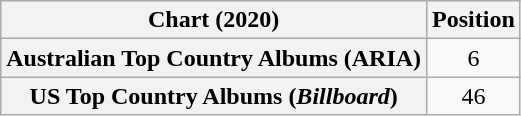<table class="wikitable plainrowheaders" style="text-align:center">
<tr>
<th scope="col">Chart (2020)</th>
<th scope="col">Position</th>
</tr>
<tr>
<th scope="row">Australian Top Country Albums (ARIA)</th>
<td>6</td>
</tr>
<tr>
<th scope="row">US Top Country Albums (<em>Billboard</em>)</th>
<td>46</td>
</tr>
</table>
